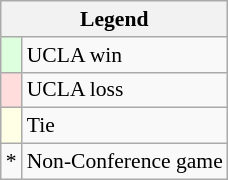<table class="wikitable" style="font-size:90%">
<tr>
<th colspan=2>Legend</th>
</tr>
<tr>
<td style="background:#ddffdd;"> </td>
<td>UCLA win</td>
</tr>
<tr>
<td style="background:#ffdddd;"> </td>
<td>UCLA loss</td>
</tr>
<tr>
<td bgcolor="#ffffe6"> </td>
<td>Tie</td>
</tr>
<tr>
<td>*</td>
<td>Non-Conference game</td>
</tr>
</table>
